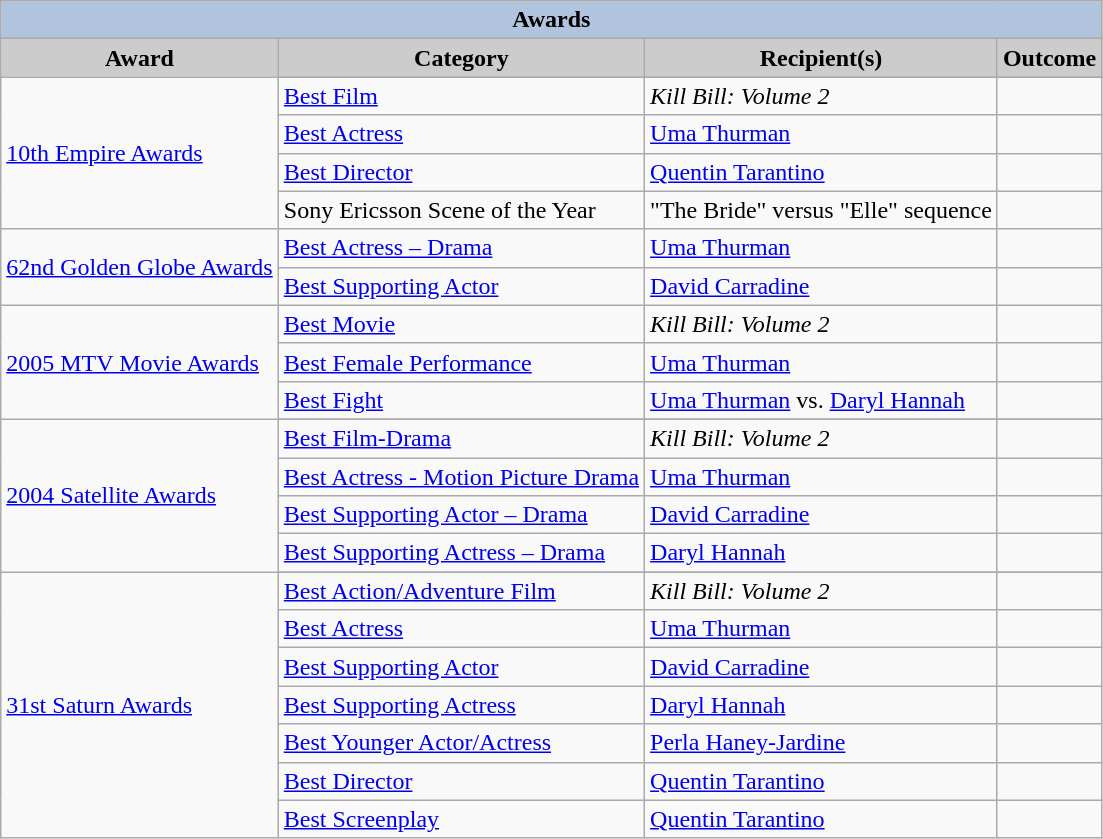<table class="wikitable">
<tr style="text-align:center;">
<th colspan=4 style="background:#B0C4DE;">Awards</th>
</tr>
<tr style="text-align:center;">
<th style="background:#ccc;">Award</th>
<th style="background:#ccc;">Category</th>
<th style="background:#ccc;">Recipient(s)</th>
<th style="background:#ccc;">Outcome</th>
</tr>
<tr>
<td rowspan="5"><a href='#'>10th Empire Awards</a></td>
</tr>
<tr>
<td><a href='#'>Best Film</a></td>
<td><em>Kill Bill: Volume 2</em></td>
<td></td>
</tr>
<tr>
<td><a href='#'>Best Actress</a></td>
<td><a href='#'>Uma Thurman</a></td>
<td></td>
</tr>
<tr>
<td><a href='#'>Best Director</a></td>
<td><a href='#'>Quentin Tarantino</a></td>
<td></td>
</tr>
<tr>
<td>Sony Ericsson Scene of the Year</td>
<td>"The Bride" versus "Elle" sequence</td>
<td></td>
</tr>
<tr>
<td rowspan="2"><a href='#'>62nd Golden Globe Awards</a></td>
<td><a href='#'>Best Actress – Drama</a></td>
<td><a href='#'>Uma Thurman</a></td>
<td></td>
</tr>
<tr>
<td><a href='#'>Best Supporting Actor</a></td>
<td><a href='#'>David Carradine</a></td>
<td></td>
</tr>
<tr>
<td rowspan="3"><a href='#'>2005 MTV Movie Awards</a></td>
<td><a href='#'>Best Movie</a></td>
<td><em>Kill Bill: Volume 2</em></td>
<td></td>
</tr>
<tr>
<td><a href='#'>Best Female Performance</a></td>
<td><a href='#'>Uma Thurman</a></td>
<td></td>
</tr>
<tr>
<td><a href='#'>Best Fight</a></td>
<td><a href='#'>Uma Thurman</a> vs. <a href='#'>Daryl Hannah</a></td>
<td></td>
</tr>
<tr>
<td rowspan="5"><a href='#'>2004 Satellite Awards</a></td>
</tr>
<tr>
<td><a href='#'>Best Film-Drama</a></td>
<td><em>Kill Bill: Volume 2</em></td>
<td></td>
</tr>
<tr>
<td><a href='#'>Best Actress - Motion Picture Drama</a></td>
<td><a href='#'>Uma Thurman</a></td>
<td></td>
</tr>
<tr>
<td><a href='#'>Best Supporting Actor – Drama</a></td>
<td><a href='#'>David Carradine</a></td>
<td></td>
</tr>
<tr>
<td><a href='#'>Best Supporting Actress – Drama</a></td>
<td><a href='#'>Daryl Hannah</a></td>
<td></td>
</tr>
<tr>
<td rowspan="8"><a href='#'>31st Saturn Awards</a></td>
</tr>
<tr>
<td><a href='#'>Best Action/Adventure Film</a></td>
<td><em>Kill Bill: Volume 2</em></td>
<td></td>
</tr>
<tr>
<td><a href='#'>Best Actress</a></td>
<td><a href='#'>Uma Thurman</a></td>
<td></td>
</tr>
<tr>
<td><a href='#'>Best Supporting Actor</a></td>
<td><a href='#'>David Carradine</a></td>
<td></td>
</tr>
<tr>
<td><a href='#'>Best Supporting Actress</a></td>
<td><a href='#'>Daryl Hannah</a></td>
<td></td>
</tr>
<tr>
<td><a href='#'>Best Younger Actor/Actress</a></td>
<td><a href='#'>Perla Haney-Jardine</a></td>
<td></td>
</tr>
<tr>
<td><a href='#'>Best Director</a></td>
<td><a href='#'>Quentin Tarantino</a></td>
<td></td>
</tr>
<tr>
<td><a href='#'>Best Screenplay</a></td>
<td><a href='#'>Quentin Tarantino</a></td>
<td></td>
</tr>
</table>
